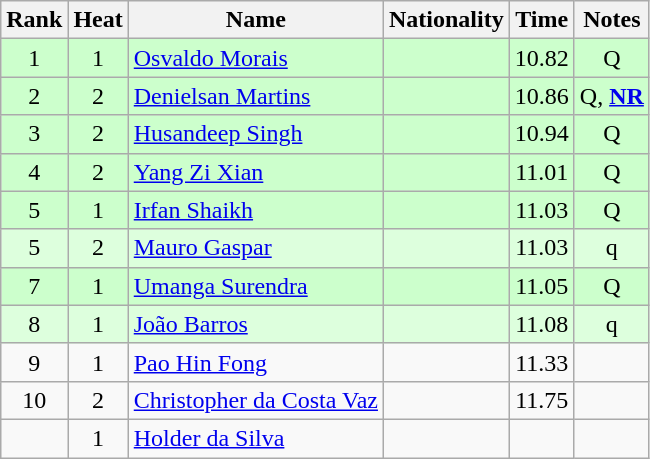<table class="wikitable sortable" style="text-align:center">
<tr>
<th>Rank</th>
<th>Heat</th>
<th>Name</th>
<th>Nationality</th>
<th>Time</th>
<th>Notes</th>
</tr>
<tr bgcolor=ccffcc>
<td>1</td>
<td>1</td>
<td align=left><a href='#'>Osvaldo Morais</a></td>
<td align=left></td>
<td>10.82</td>
<td>Q</td>
</tr>
<tr bgcolor=ccffcc>
<td>2</td>
<td>2</td>
<td align=left><a href='#'>Denielsan Martins</a></td>
<td align=left></td>
<td>10.86</td>
<td>Q, <strong><a href='#'>NR</a></strong></td>
</tr>
<tr bgcolor=ccffcc>
<td>3</td>
<td>2</td>
<td align=left><a href='#'>Husandeep Singh</a></td>
<td align=left></td>
<td>10.94</td>
<td>Q</td>
</tr>
<tr bgcolor=ccffcc>
<td>4</td>
<td>2</td>
<td align=left><a href='#'>Yang Zi Xian</a></td>
<td align=left></td>
<td>11.01</td>
<td>Q</td>
</tr>
<tr bgcolor=ccffcc>
<td>5</td>
<td>1</td>
<td align=left><a href='#'>Irfan Shaikh</a></td>
<td align=left></td>
<td>11.03</td>
<td>Q</td>
</tr>
<tr bgcolor=ddffdd>
<td>5</td>
<td>2</td>
<td align=left><a href='#'>Mauro Gaspar</a></td>
<td align=left></td>
<td>11.03</td>
<td>q</td>
</tr>
<tr bgcolor=ccffcc>
<td>7</td>
<td>1</td>
<td align=left><a href='#'>Umanga Surendra</a></td>
<td align=left></td>
<td>11.05</td>
<td>Q</td>
</tr>
<tr bgcolor=ddffdd>
<td>8</td>
<td>1</td>
<td align=left><a href='#'>João Barros</a></td>
<td align=left></td>
<td>11.08</td>
<td>q</td>
</tr>
<tr>
<td>9</td>
<td>1</td>
<td align=left><a href='#'>Pao Hin Fong</a></td>
<td align=left></td>
<td>11.33</td>
<td></td>
</tr>
<tr>
<td>10</td>
<td>2</td>
<td align=left><a href='#'>Christopher da Costa Vaz</a></td>
<td align=left></td>
<td>11.75</td>
<td></td>
</tr>
<tr>
<td></td>
<td>1</td>
<td align=left><a href='#'>Holder da Silva</a></td>
<td align=left></td>
<td></td>
<td></td>
</tr>
</table>
